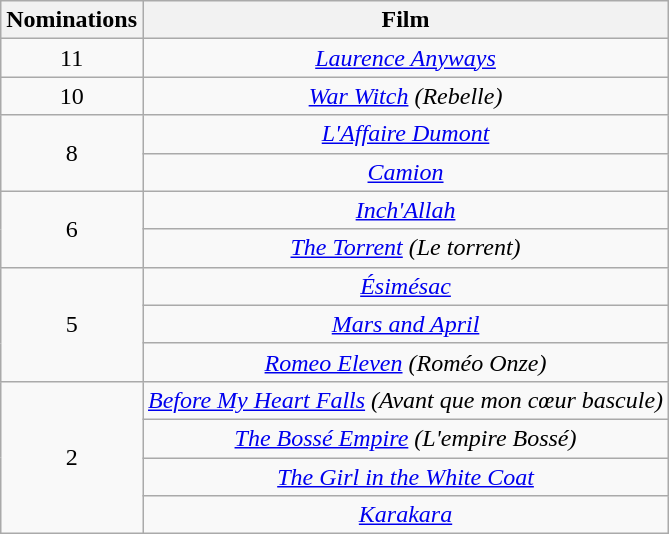<table class="wikitable" style="text-align:center;">
<tr>
<th scope="col" width="17">Nominations</th>
<th scope="col" align="center">Film</th>
</tr>
<tr>
<td rowspan="1" style="text-align:center;">11</td>
<td><em><a href='#'>Laurence Anyways</a></em></td>
</tr>
<tr>
<td rowspan="1" style="text-align:center;">10</td>
<td><em><a href='#'>War Witch</a> (Rebelle)</em></td>
</tr>
<tr>
<td rowspan="2" style="text-align:center;">8</td>
<td><em><a href='#'>L'Affaire Dumont</a></em></td>
</tr>
<tr>
<td><em><a href='#'>Camion</a></em></td>
</tr>
<tr>
<td rowspan="2" style="text-align:center;">6</td>
<td><em><a href='#'>Inch'Allah</a></em></td>
</tr>
<tr>
<td><em><a href='#'>The Torrent</a> (Le torrent)</em></td>
</tr>
<tr>
<td rowspan="3" style="text-align:center;">5</td>
<td><em><a href='#'>Ésimésac</a></em></td>
</tr>
<tr>
<td><em><a href='#'>Mars and April</a></em></td>
</tr>
<tr>
<td><em><a href='#'>Romeo Eleven</a> (Roméo Onze)</em></td>
</tr>
<tr>
<td rowspan="4" style="text-align:center;">2</td>
<td><em><a href='#'>Before My Heart Falls</a> (Avant que mon cœur bascule)</em></td>
</tr>
<tr>
<td><em><a href='#'>The Bossé Empire</a> (L'empire Bossé)</em></td>
</tr>
<tr>
<td><em><a href='#'>The Girl in the White Coat</a></em></td>
</tr>
<tr>
<td><em><a href='#'>Karakara</a></em></td>
</tr>
</table>
